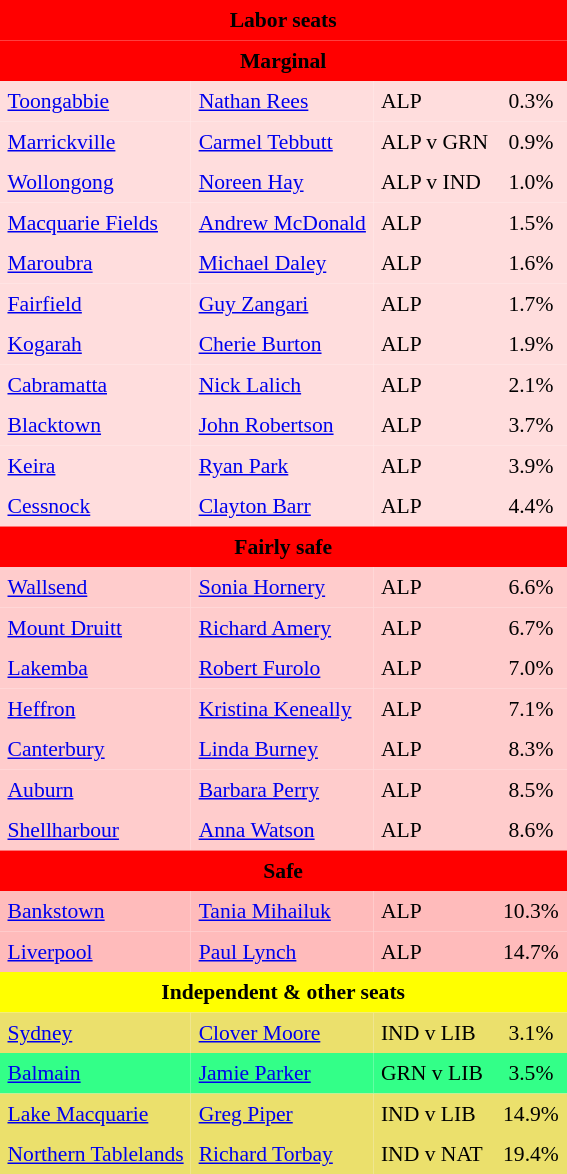<table class="toccolours" cellpadding="5" cellspacing="0" style="float:left; margin-right:.5em; margin-top:.4em; font-size:90%;">
<tr>
<td colspan="4" style="text-align:center; background:RED;"><span><strong>Labor seats</strong></span></td>
</tr>
<tr>
<td colspan="4" style="text-align:center; background:red;"><span><strong>Marginal</strong></span></td>
</tr>
<tr>
<td style="text-align:left; background:#fdd;"><a href='#'>Toongabbie</a></td>
<td style="text-align:left; background:#fdd;"><a href='#'>Nathan Rees</a></td>
<td style="text-align:left; background:#fdd;">ALP</td>
<td style="text-align:center; background:#fdd;">0.3%</td>
</tr>
<tr>
<td style="text-align:left; background:#fdd;"><a href='#'>Marrickville</a></td>
<td style="text-align:left; background:#fdd;"><a href='#'>Carmel Tebbutt</a></td>
<td style="text-align:left; background:#fdd;">ALP v GRN</td>
<td style="text-align:center; background:#fdd;">0.9%</td>
</tr>
<tr>
<td style="text-align:left; background:#fdd;"><a href='#'>Wollongong</a></td>
<td style="text-align:left; background:#fdd;"><a href='#'>Noreen Hay</a></td>
<td style="text-align:left; background:#fdd;">ALP v IND</td>
<td style="text-align:center; background:#fdd;">1.0%</td>
</tr>
<tr>
<td style="text-align:left; background:#fdd;"><a href='#'>Macquarie Fields</a></td>
<td style="text-align:left; background:#fdd;"><a href='#'>Andrew McDonald</a></td>
<td style="text-align:left; background:#fdd;">ALP</td>
<td style="text-align:center; background:#fdd;">1.5%</td>
</tr>
<tr>
<td style="text-align:left; background:#fdd;"><a href='#'>Maroubra</a></td>
<td style="text-align:left; background:#fdd;"><a href='#'>Michael Daley</a></td>
<td style="text-align:left; background:#fdd;">ALP</td>
<td style="text-align:center; background:#fdd;">1.6%</td>
</tr>
<tr>
<td style="text-align:left; background:#fdd;"><a href='#'>Fairfield</a></td>
<td style="text-align:left; background:#fdd;"><a href='#'>Guy Zangari</a></td>
<td style="text-align:left; background:#fdd;">ALP</td>
<td style="text-align:center; background:#fdd;">1.7%</td>
</tr>
<tr>
<td style="text-align:left; background:#fdd;"><a href='#'>Kogarah</a></td>
<td style="text-align:left; background:#fdd;"><a href='#'>Cherie Burton</a></td>
<td style="text-align:left; background:#fdd;">ALP</td>
<td style="text-align:center; background:#fdd;">1.9%</td>
</tr>
<tr>
<td style="text-align:left; background:#fdd;"><a href='#'>Cabramatta</a></td>
<td style="text-align:left; background:#fdd;"><a href='#'>Nick Lalich</a></td>
<td style="text-align:left; background:#fdd;">ALP</td>
<td style="text-align:center; background:#fdd;">2.1%</td>
</tr>
<tr>
<td style="text-align:left; background:#fdd;"><a href='#'>Blacktown</a></td>
<td style="text-align:left; background:#fdd;"><a href='#'>John Robertson</a></td>
<td style="text-align:left; background:#fdd;">ALP</td>
<td style="text-align:center; background:#fdd;">3.7%</td>
</tr>
<tr>
<td style="text-align:left; background:#fdd;"><a href='#'>Keira</a></td>
<td style="text-align:left; background:#fdd;"><a href='#'>Ryan Park</a></td>
<td style="text-align:left; background:#fdd;">ALP</td>
<td style="text-align:center; background:#fdd;">3.9%</td>
</tr>
<tr>
<td style="text-align:left; background:#fdd;"><a href='#'>Cessnock</a></td>
<td style="text-align:left; background:#fdd;"><a href='#'>Clayton Barr</a></td>
<td style="text-align:left; background:#fdd;">ALP</td>
<td style="text-align:center; background:#fdd;">4.4%</td>
</tr>
<tr>
<td colspan="4" style="text-align:center; background:red;"><span><strong>Fairly safe</strong></span></td>
</tr>
<tr>
<td style="text-align:left; background:#fcc;"><a href='#'>Wallsend</a></td>
<td style="text-align:left; background:#fcc;"><a href='#'>Sonia Hornery</a></td>
<td style="text-align:left; background:#fcc;">ALP</td>
<td style="text-align:center; background:#fcc;">6.6%</td>
</tr>
<tr>
<td style="text-align:left; background:#fcc;"><a href='#'>Mount Druitt</a></td>
<td style="text-align:left; background:#fcc;"><a href='#'>Richard Amery</a></td>
<td style="text-align:left; background:#fcc;">ALP</td>
<td style="text-align:center; background:#fcc;">6.7%</td>
</tr>
<tr>
<td style="text-align:left; background:#fcc;"><a href='#'>Lakemba</a></td>
<td style="text-align:left; background:#fcc;"><a href='#'>Robert Furolo</a></td>
<td style="text-align:left; background:#fcc;">ALP</td>
<td style="text-align:center; background:#fcc;">7.0%</td>
</tr>
<tr>
<td style="text-align:left; background:#fcc;"><a href='#'>Heffron</a></td>
<td style="text-align:left; background:#fcc;"><a href='#'>Kristina Keneally</a></td>
<td style="text-align:left; background:#fcc;">ALP</td>
<td style="text-align:center; background:#fcc;">7.1%</td>
</tr>
<tr>
<td style="text-align:left; background:#fcc;"><a href='#'>Canterbury</a></td>
<td style="text-align:left; background:#fcc;"><a href='#'>Linda Burney</a></td>
<td style="text-align:left; background:#fcc;">ALP</td>
<td style="text-align:center; background:#fcc;">8.3%</td>
</tr>
<tr>
<td style="text-align:left; background:#fcc;"><a href='#'>Auburn</a></td>
<td style="text-align:left; background:#fcc;"><a href='#'>Barbara Perry</a></td>
<td style="text-align:left; background:#fcc;">ALP</td>
<td style="text-align:center; background:#fcc;">8.5%</td>
</tr>
<tr>
<td style="text-align:left; background:#fcc;"><a href='#'>Shellharbour</a></td>
<td style="text-align:left; background:#fcc;"><a href='#'>Anna Watson</a></td>
<td style="text-align:left; background:#fcc;">ALP</td>
<td style="text-align:center; background:#fcc;">8.6%</td>
</tr>
<tr>
<td colspan="4" style="text-align:center; background:red;"><span><strong>Safe</strong></span></td>
</tr>
<tr>
<td style="text-align:left; background:#fbb;"><a href='#'>Bankstown</a></td>
<td style="text-align:left; background:#fbb;"><a href='#'>Tania Mihailuk</a></td>
<td style="text-align:left; background:#fbb;">ALP</td>
<td style="text-align:center; background:#fbb;">10.3%</td>
</tr>
<tr>
<td style="text-align:left; background:#fbb;"><a href='#'>Liverpool</a></td>
<td style="text-align:left; background:#fbb;"><a href='#'>Paul Lynch</a></td>
<td style="text-align:left; background:#fbb;">ALP</td>
<td style="text-align:center; background:#fbb;">14.7%</td>
</tr>
<tr>
<td colspan="4" style="text-align:center; background:yellow;"><strong>Independent & other seats</strong></td>
</tr>
<tr>
<td style="text-align:left; background:#ebe06c;"><a href='#'>Sydney</a></td>
<td style="text-align:left; background:#ebe06c;"><a href='#'>Clover Moore</a></td>
<td style="text-align:left; background:#ebe06c;">IND v LIB</td>
<td style="text-align:center; background:#ebe06c;">3.1%</td>
</tr>
<tr>
<td align="left" bgcolor="33FF88"><a href='#'>Balmain</a></td>
<td align="left" bgcolor="33FF88"><a href='#'>Jamie Parker</a></td>
<td align="left" bgcolor="33FF88">GRN v LIB</td>
<td align="center" bgcolor="33FF88">3.5%</td>
</tr>
<tr>
<td style="text-align:left; background:#ebe06c;"><a href='#'>Lake Macquarie</a></td>
<td style="text-align:left; background:#ebe06c;"><a href='#'>Greg Piper</a></td>
<td style="text-align:left; background:#ebe06c;">IND v LIB</td>
<td style="text-align:center; background:#ebe06c;">14.9%</td>
</tr>
<tr>
<td style="text-align:left; background:#ebe06c;"><a href='#'>Northern Tablelands</a></td>
<td style="text-align:left; background:#ebe06c;"><a href='#'>Richard Torbay</a></td>
<td style="text-align:left; background:#ebe06c;">IND v NAT</td>
<td style="text-align:center; background:#ebe06c;">19.4%</td>
</tr>
<tr>
</tr>
</table>
